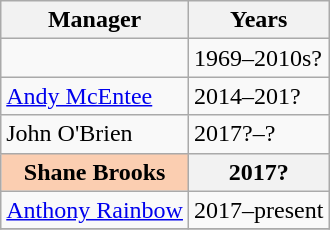<table class="wikitable">
<tr>
<th>Manager</th>
<th>Years</th>
</tr>
<tr>
<td></td>
<td>1969–2010s?</td>
</tr>
<tr>
<td><a href='#'>Andy McEntee</a></td>
<td>2014–201?</td>
</tr>
<tr>
<td>John O'Brien</td>
<td> 2017?–?</td>
</tr>
<tr>
<th scope=row style=background:#FBCEB1>Shane Brooks</th>
<th>2017?</th>
</tr>
<tr>
<td><a href='#'>Anthony Rainbow</a></td>
<td>2017–present</td>
</tr>
<tr>
</tr>
</table>
